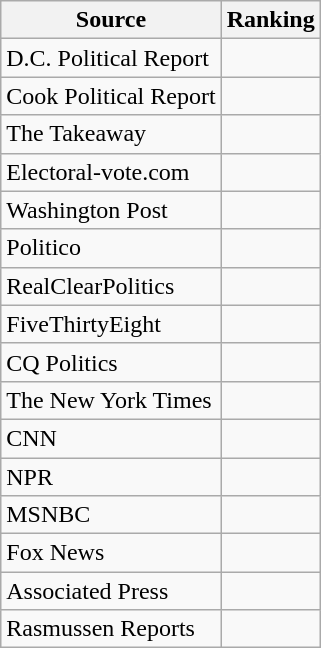<table class="wikitable">
<tr>
<th>Source</th>
<th>Ranking</th>
</tr>
<tr>
<td>D.C. Political Report</td>
<td></td>
</tr>
<tr>
<td>Cook Political Report</td>
<td></td>
</tr>
<tr>
<td>The Takeaway</td>
<td></td>
</tr>
<tr>
<td>Electoral-vote.com</td>
<td></td>
</tr>
<tr>
<td The Washington Post>Washington Post</td>
<td></td>
</tr>
<tr>
<td>Politico</td>
<td></td>
</tr>
<tr>
<td>RealClearPolitics</td>
<td></td>
</tr>
<tr>
<td>FiveThirtyEight</td>
<td></td>
</tr>
<tr>
<td>CQ Politics</td>
<td></td>
</tr>
<tr>
<td>The New York Times</td>
<td></td>
</tr>
<tr>
<td>CNN</td>
<td></td>
</tr>
<tr>
<td>NPR</td>
<td></td>
</tr>
<tr>
<td>MSNBC</td>
<td></td>
</tr>
<tr>
<td>Fox News</td>
<td></td>
</tr>
<tr>
<td>Associated Press</td>
<td></td>
</tr>
<tr>
<td>Rasmussen Reports</td>
<td></td>
</tr>
</table>
